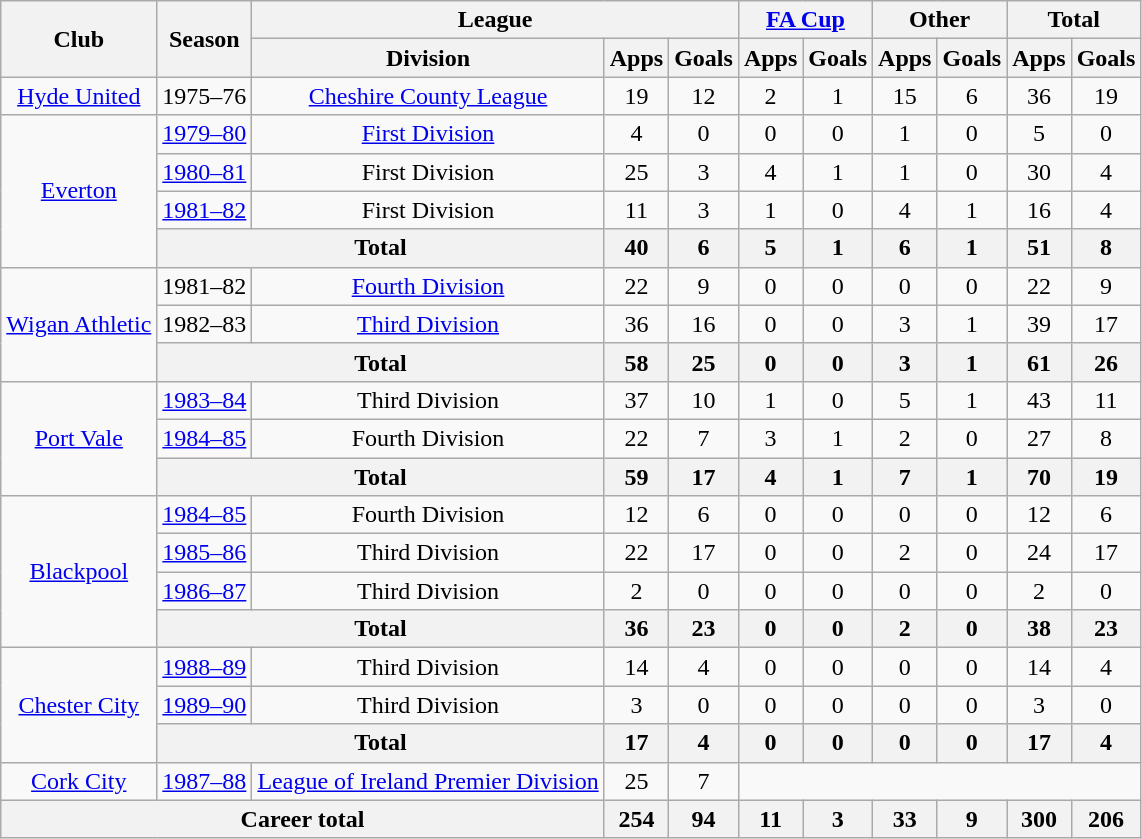<table class="wikitable" style="text-align:center">
<tr>
<th rowspan="2">Club</th>
<th rowspan="2">Season</th>
<th colspan="3">League</th>
<th colspan="2"><a href='#'>FA Cup</a></th>
<th colspan="2">Other</th>
<th colspan="2">Total</th>
</tr>
<tr>
<th>Division</th>
<th>Apps</th>
<th>Goals</th>
<th>Apps</th>
<th>Goals</th>
<th>Apps</th>
<th>Goals</th>
<th>Apps</th>
<th>Goals</th>
</tr>
<tr>
<td><a href='#'>Hyde United</a></td>
<td>1975–76</td>
<td><a href='#'>Cheshire County League</a></td>
<td>19</td>
<td>12</td>
<td>2</td>
<td>1</td>
<td>15</td>
<td>6</td>
<td>36</td>
<td>19</td>
</tr>
<tr>
<td rowspan="4"><a href='#'>Everton</a></td>
<td><a href='#'>1979–80</a></td>
<td><a href='#'>First Division</a></td>
<td>4</td>
<td>0</td>
<td>0</td>
<td>0</td>
<td>1</td>
<td>0</td>
<td>5</td>
<td>0</td>
</tr>
<tr>
<td><a href='#'>1980–81</a></td>
<td>First Division</td>
<td>25</td>
<td>3</td>
<td>4</td>
<td>1</td>
<td>1</td>
<td>0</td>
<td>30</td>
<td>4</td>
</tr>
<tr>
<td><a href='#'>1981–82</a></td>
<td>First Division</td>
<td>11</td>
<td>3</td>
<td>1</td>
<td>0</td>
<td>4</td>
<td>1</td>
<td>16</td>
<td>4</td>
</tr>
<tr>
<th colspan="2">Total</th>
<th>40</th>
<th>6</th>
<th>5</th>
<th>1</th>
<th>6</th>
<th>1</th>
<th>51</th>
<th>8</th>
</tr>
<tr>
<td rowspan="3"><a href='#'>Wigan Athletic</a></td>
<td>1981–82</td>
<td><a href='#'>Fourth Division</a></td>
<td>22</td>
<td>9</td>
<td>0</td>
<td>0</td>
<td>0</td>
<td>0</td>
<td>22</td>
<td>9</td>
</tr>
<tr>
<td>1982–83</td>
<td><a href='#'>Third Division</a></td>
<td>36</td>
<td>16</td>
<td>0</td>
<td>0</td>
<td>3</td>
<td>1</td>
<td>39</td>
<td>17</td>
</tr>
<tr>
<th colspan="2">Total</th>
<th>58</th>
<th>25</th>
<th>0</th>
<th>0</th>
<th>3</th>
<th>1</th>
<th>61</th>
<th>26</th>
</tr>
<tr>
<td rowspan="3"><a href='#'>Port Vale</a></td>
<td><a href='#'>1983–84</a></td>
<td>Third Division</td>
<td>37</td>
<td>10</td>
<td>1</td>
<td>0</td>
<td>5</td>
<td>1</td>
<td>43</td>
<td>11</td>
</tr>
<tr>
<td><a href='#'>1984–85</a></td>
<td>Fourth Division</td>
<td>22</td>
<td>7</td>
<td>3</td>
<td>1</td>
<td>2</td>
<td>0</td>
<td>27</td>
<td>8</td>
</tr>
<tr>
<th colspan="2">Total</th>
<th>59</th>
<th>17</th>
<th>4</th>
<th>1</th>
<th>7</th>
<th>1</th>
<th>70</th>
<th>19</th>
</tr>
<tr>
<td rowspan="4"><a href='#'>Blackpool</a></td>
<td><a href='#'>1984–85</a></td>
<td>Fourth Division</td>
<td>12</td>
<td>6</td>
<td>0</td>
<td>0</td>
<td>0</td>
<td>0</td>
<td>12</td>
<td>6</td>
</tr>
<tr>
<td><a href='#'>1985–86</a></td>
<td>Third Division</td>
<td>22</td>
<td>17</td>
<td>0</td>
<td>0</td>
<td>2</td>
<td>0</td>
<td>24</td>
<td>17</td>
</tr>
<tr>
<td><a href='#'>1986–87</a></td>
<td>Third Division</td>
<td>2</td>
<td>0</td>
<td>0</td>
<td>0</td>
<td>0</td>
<td>0</td>
<td>2</td>
<td>0</td>
</tr>
<tr>
<th colspan="2">Total</th>
<th>36</th>
<th>23</th>
<th>0</th>
<th>0</th>
<th>2</th>
<th>0</th>
<th>38</th>
<th>23</th>
</tr>
<tr>
<td rowspan="3"><a href='#'>Chester City</a></td>
<td><a href='#'>1988–89</a></td>
<td>Third Division</td>
<td>14</td>
<td>4</td>
<td>0</td>
<td>0</td>
<td>0</td>
<td>0</td>
<td>14</td>
<td>4</td>
</tr>
<tr>
<td><a href='#'>1989–90</a></td>
<td>Third Division</td>
<td>3</td>
<td>0</td>
<td>0</td>
<td>0</td>
<td>0</td>
<td>0</td>
<td>3</td>
<td>0</td>
</tr>
<tr>
<th colspan="2">Total</th>
<th>17</th>
<th>4</th>
<th>0</th>
<th>0</th>
<th>0</th>
<th>0</th>
<th>17</th>
<th>4</th>
</tr>
<tr>
<td><a href='#'>Cork City</a></td>
<td><a href='#'>1987–88</a></td>
<td><a href='#'>League of Ireland Premier Division</a></td>
<td>25</td>
<td>7</td>
</tr>
<tr>
<th colspan="3">Career total</th>
<th>254</th>
<th>94</th>
<th>11</th>
<th>3</th>
<th>33</th>
<th>9</th>
<th>300</th>
<th>206</th>
</tr>
</table>
